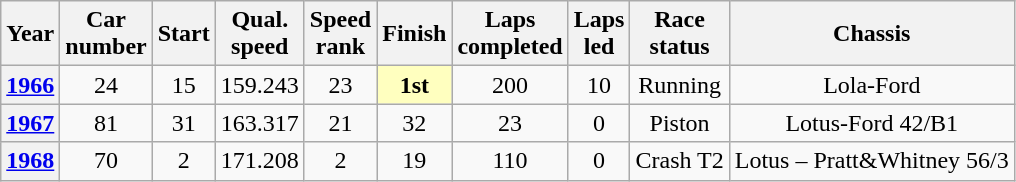<table class=wikitable style="text-align:center">
<tr>
<th>Year</th>
<th>Car<br>number</th>
<th>Start</th>
<th>Qual. <br>speed</th>
<th>Speed<br>rank</th>
<th>Finish</th>
<th>Laps<br>completed</th>
<th>Laps<br>led</th>
<th>Race<br>status</th>
<th>Chassis</th>
</tr>
<tr>
<th><a href='#'>1966</a></th>
<td>24</td>
<td>15</td>
<td>159.243</td>
<td>23</td>
<td style="background:#FFFFBF;"><strong>1st</strong></td>
<td>200</td>
<td>10</td>
<td>Running</td>
<td>Lola-Ford</td>
</tr>
<tr>
<th><a href='#'>1967</a></th>
<td>81</td>
<td>31</td>
<td>163.317</td>
<td>21</td>
<td>32</td>
<td>23</td>
<td>0</td>
<td>Piston</td>
<td>Lotus-Ford 42/B1</td>
</tr>
<tr>
<th><a href='#'>1968</a></th>
<td>70</td>
<td>2</td>
<td>171.208</td>
<td>2</td>
<td>19</td>
<td>110</td>
<td>0</td>
<td>Crash T2</td>
<td>Lotus – Pratt&Whitney 56/3</td>
</tr>
</table>
